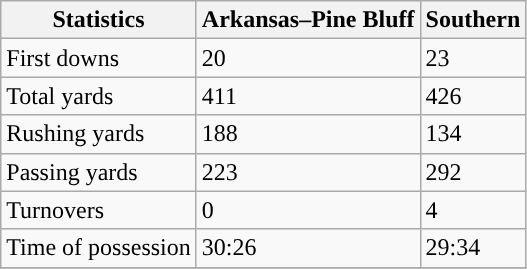<table class="wikitable">
<tr>
<th>Statistics</th>
<th>Arkansas–Pine Bluff</th>
<th>Southern</th>
</tr>
<tr>
<td>First downs</td>
<td>20</td>
<td>23</td>
</tr>
<tr>
<td>Total yards</td>
<td>411</td>
<td>426</td>
</tr>
<tr>
<td>Rushing yards</td>
<td>188</td>
<td>134</td>
</tr>
<tr>
<td>Passing yards</td>
<td>223</td>
<td>292</td>
</tr>
<tr>
<td>Turnovers</td>
<td>0</td>
<td>4</td>
</tr>
<tr>
<td>Time of possession</td>
<td>30:26</td>
<td>29:34</td>
</tr>
<tr>
</tr>
</table>
